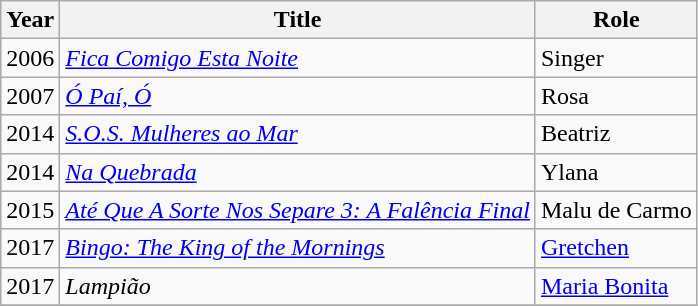<table class="wikitable plainrowheaders sortable">
<tr>
<th>Year</th>
<th>Title</th>
<th>Role</th>
</tr>
<tr>
<td>2006</td>
<td><em><a href='#'>Fica Comigo Esta Noite</a></em></td>
<td>Singer</td>
</tr>
<tr>
<td>2007</td>
<td><em><a href='#'>Ó Paí, Ó</a></em></td>
<td>Rosa</td>
</tr>
<tr>
<td>2014</td>
<td><em><a href='#'>S.O.S. Mulheres ao Mar</a></em></td>
<td>Beatriz</td>
</tr>
<tr>
<td>2014</td>
<td><em><a href='#'>Na Quebrada</a></em></td>
<td>Ylana</td>
</tr>
<tr>
<td>2015</td>
<td><em><a href='#'>Até Que A Sorte Nos Separe 3: A Falência Final</a></em></td>
<td>Malu de Carmo</td>
</tr>
<tr>
<td>2017</td>
<td><em><a href='#'>Bingo: The King of the Mornings</a></em></td>
<td><a href='#'>Gretchen</a></td>
</tr>
<tr>
<td>2017</td>
<td><em>Lampião</em></td>
<td><a href='#'>Maria Bonita</a></td>
</tr>
<tr>
</tr>
</table>
